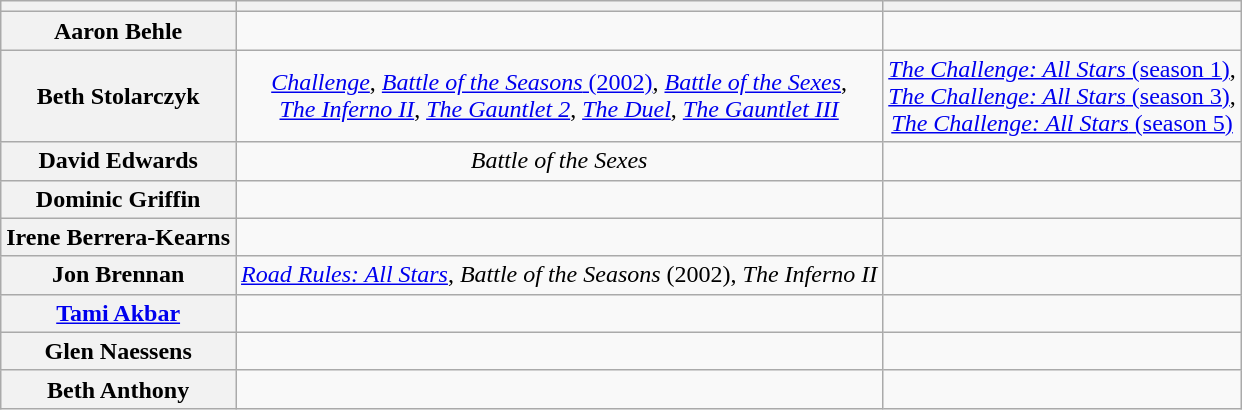<table class="wikitable sortable" style="text-align:center">
<tr>
<th scope="col"></th>
<th scope="col"></th>
<th scope="col"></th>
</tr>
<tr>
<th scope="row">Aaron Behle</th>
<td></td>
<td></td>
</tr>
<tr>
<th scope="row">Beth Stolarczyk</th>
<td><em><a href='#'>Challenge</a></em>, <a href='#'><em>Battle of the Seasons</em> (2002)</a>, <em><a href='#'>Battle of the Sexes</a></em>,<br><em><a href='#'>The Inferno II</a></em>, <em><a href='#'>The Gauntlet 2</a></em>, <em><a href='#'>The Duel</a></em>, <em><a href='#'>The Gauntlet III</a></em></td>
<td><a href='#'><em>The Challenge: All Stars</em> (season 1)</a>,<br><a href='#'><em>The Challenge: All Stars</em> (season 3)</a>,<br><a href='#'><em>The Challenge: All Stars</em> (season 5)</a></td>
</tr>
<tr>
<th scope="row">David Edwards</th>
<td><em>Battle of the Sexes</em></td>
<td></td>
</tr>
<tr>
<th scope="row">Dominic Griffin</th>
<td></td>
<td></td>
</tr>
<tr>
<th scope="row" nowrap>Irene Berrera-Kearns</th>
<td></td>
<td></td>
</tr>
<tr>
<th scope="row">Jon Brennan</th>
<td><em><a href='#'>Road Rules: All Stars</a></em>, <em>Battle of the Seasons</em> (2002), <em>The Inferno II</em></td>
<td></td>
</tr>
<tr>
<th scope="row"><a href='#'>Tami Akbar</a></th>
<td></td>
<td></td>
</tr>
<tr>
<th scope="row">Glen Naessens</th>
<td></td>
<td></td>
</tr>
<tr>
<th scope="row">Beth Anthony</th>
<td></td>
<td></td>
</tr>
</table>
